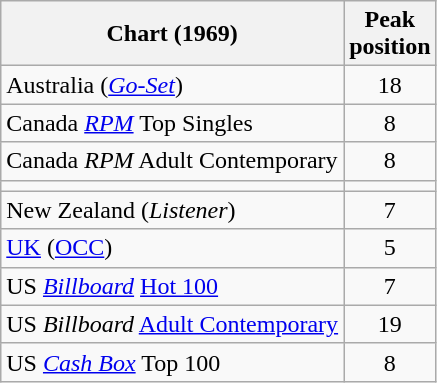<table class="wikitable sortable">
<tr>
<th>Chart (1969)</th>
<th>Peak<br>position</th>
</tr>
<tr>
<td>Australia (<em><a href='#'>Go-Set</a></em>) </td>
<td style="text-align:center;">18</td>
</tr>
<tr>
<td>Canada <em><a href='#'>RPM</a></em> Top Singles</td>
<td style="text-align:center;">8</td>
</tr>
<tr>
<td>Canada <em>RPM</em> Adult Contemporary</td>
<td style="text-align:center;">8</td>
</tr>
<tr>
<td></td>
</tr>
<tr>
<td>New Zealand (<em>Listener</em>)</td>
<td style="text-align:center;">7</td>
</tr>
<tr>
<td><a href='#'>UK</a> (<a href='#'>OCC</a>)</td>
<td style="text-align:center;">5</td>
</tr>
<tr>
<td>US <em><a href='#'>Billboard</a></em> <a href='#'>Hot 100</a></td>
<td style="text-align:center;">7</td>
</tr>
<tr>
<td>US <em>Billboard</em> <a href='#'>Adult Contemporary</a></td>
<td style="text-align:center;">19</td>
</tr>
<tr>
<td>US <a href='#'><em>Cash Box</em></a> Top 100</td>
<td align="center">8</td>
</tr>
</table>
